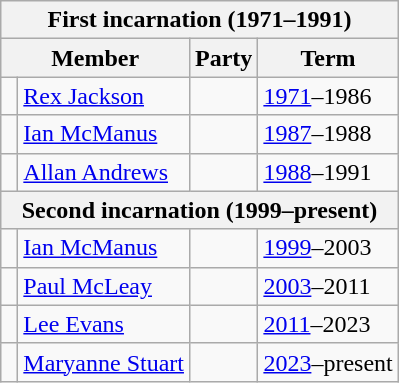<table class="wikitable">
<tr>
<th colspan="4">First incarnation (1971–1991)</th>
</tr>
<tr>
<th colspan="2">Member</th>
<th>Party</th>
<th>Term</th>
</tr>
<tr>
<td> </td>
<td><a href='#'>Rex Jackson</a></td>
<td></td>
<td><a href='#'>1971</a>–1986</td>
</tr>
<tr>
<td> </td>
<td><a href='#'>Ian McManus</a></td>
<td></td>
<td><a href='#'>1987</a>–1988</td>
</tr>
<tr>
<td> </td>
<td><a href='#'>Allan Andrews</a></td>
<td></td>
<td><a href='#'>1988</a>–1991</td>
</tr>
<tr>
<th colspan="4">Second incarnation (1999–present)</th>
</tr>
<tr>
<td> </td>
<td><a href='#'>Ian McManus</a></td>
<td></td>
<td><a href='#'>1999</a>–2003</td>
</tr>
<tr>
<td> </td>
<td><a href='#'>Paul McLeay</a></td>
<td></td>
<td><a href='#'>2003</a>–2011</td>
</tr>
<tr>
<td> </td>
<td><a href='#'>Lee Evans</a></td>
<td></td>
<td><a href='#'>2011</a>–2023</td>
</tr>
<tr>
<td> </td>
<td><a href='#'>Maryanne Stuart</a></td>
<td></td>
<td><a href='#'>2023</a>–present</td>
</tr>
</table>
